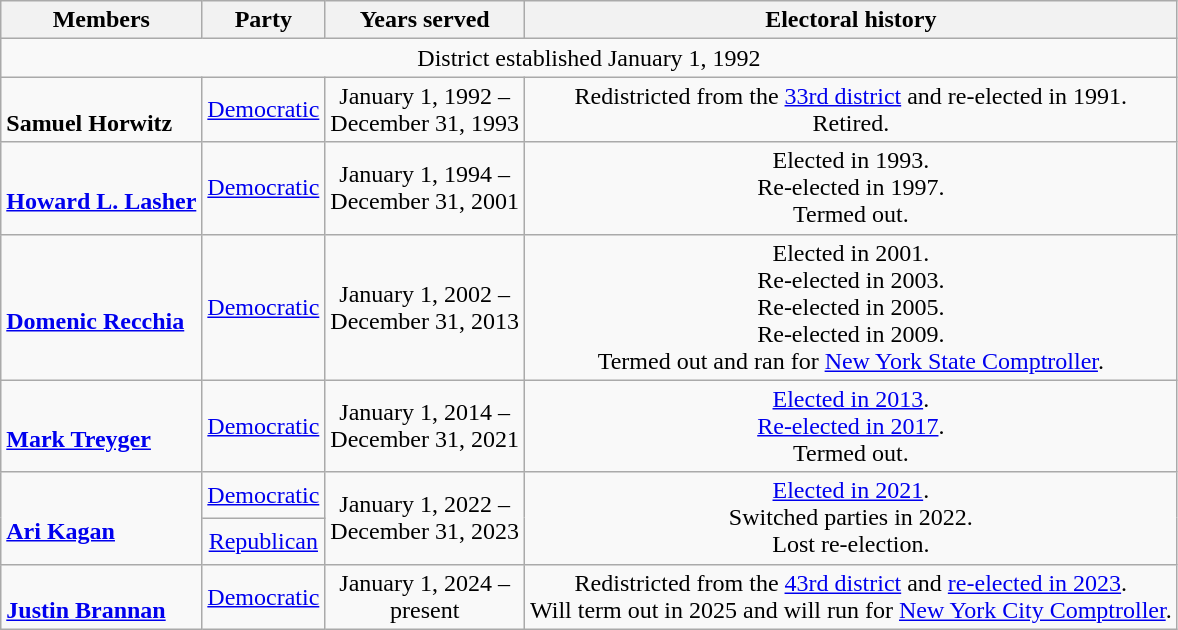<table class=wikitable style="text-align:center">
<tr>
<th>Members</th>
<th>Party</th>
<th>Years served</th>
<th>Electoral history</th>
</tr>
<tr>
<td colspan=5>District established January 1, 1992</td>
</tr>
<tr>
<td align=left><br><strong>Samuel Horwitz</strong><br></td>
<td><a href='#'>Democratic</a></td>
<td>January 1, 1992 – <br> December 31, 1993</td>
<td>Redistricted from the <a href='#'>33rd district</a> and re-elected in 1991. <br> Retired.</td>
</tr>
<tr>
<td align=left><br><strong><a href='#'>Howard L. Lasher</a></strong><br></td>
<td><a href='#'>Democratic</a></td>
<td>January 1, 1994 – <br> December 31, 2001</td>
<td>Elected in 1993. <br> Re-elected in 1997. <br> Termed out.</td>
</tr>
<tr>
<td align=left><br><strong><a href='#'>Domenic Recchia</a></strong><br></td>
<td><a href='#'>Democratic</a></td>
<td>January 1, 2002 – <br> December 31, 2013</td>
<td>Elected in 2001. <br> Re-elected in 2003. <br> Re-elected in 2005. <br> Re-elected in 2009. <br> Termed out and ran for <a href='#'>New York State Comptroller</a>.</td>
</tr>
<tr>
<td align=left><br><strong><a href='#'>Mark Treyger</a></strong><br></td>
<td><a href='#'>Democratic</a></td>
<td>January 1, 2014 – <br> December 31, 2021</td>
<td><a href='#'>Elected in 2013</a>. <br> <a href='#'>Re-elected in 2017</a>. <br> Termed out.</td>
</tr>
<tr>
<td rowspan=2 align=left><br><strong><a href='#'>Ari Kagan</a></strong><br></td>
<td><a href='#'>Democratic</a></td>
<td rowspan=2>January 1, 2022 – <br> December 31, 2023</td>
<td rowspan=2><a href='#'>Elected in 2021</a>. <br> Switched parties in 2022. <br> Lost re-election.</td>
</tr>
<tr>
<td><a href='#'>Republican</a></td>
</tr>
<tr>
<td align=left><br><strong><a href='#'>Justin Brannan</a></strong><br></td>
<td><a href='#'>Democratic</a></td>
<td>January 1, 2024 – <br> present</td>
<td>Redistricted from the <a href='#'>43rd district</a> and <a href='#'>re-elected in 2023</a>.<br>Will term out in 2025 and will run for <a href='#'>New York City Comptroller</a>.</td>
</tr>
</table>
